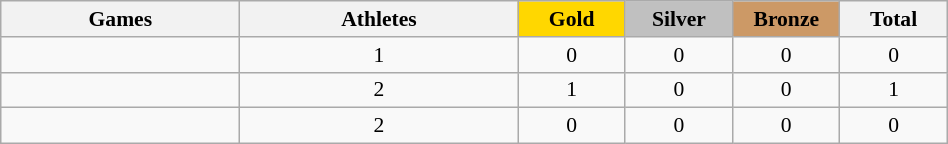<table class="wikitable" style="text-align:center; font-size:90%;" width=50%>
<tr>
<th>Games</th>
<th>Athletes</th>
<td style="background:gold; width:4.5em; font-weight:bold;">Gold</td>
<td style="background:silver; width:4.5em; font-weight:bold;">Silver</td>
<td style="background:#cc9966; width:4.5em; font-weight:bold;">Bronze</td>
<th style="width:4.5em; font-weight:bold;">Total</th>
</tr>
<tr>
<td align=left></td>
<td>1</td>
<td>0</td>
<td>0</td>
<td>0</td>
<td>0</td>
</tr>
<tr>
<td align=left></td>
<td>2</td>
<td>1</td>
<td>0</td>
<td>0</td>
<td>1</td>
</tr>
<tr>
<td align=left></td>
<td>2</td>
<td>0</td>
<td>0</td>
<td>0</td>
<td>0</td>
</tr>
</table>
